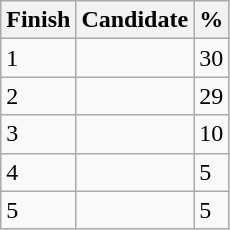<table class="wikitable sortable">
<tr>
<th>Finish</th>
<th>Candidate</th>
<th>%</th>
</tr>
<tr>
<td>1</td>
<td></td>
<td>30</td>
</tr>
<tr>
<td>2</td>
<td></td>
<td>29</td>
</tr>
<tr>
<td>3</td>
<td></td>
<td>10</td>
</tr>
<tr>
<td>4</td>
<td></td>
<td>5</td>
</tr>
<tr>
<td>5</td>
<td></td>
<td>5</td>
</tr>
</table>
